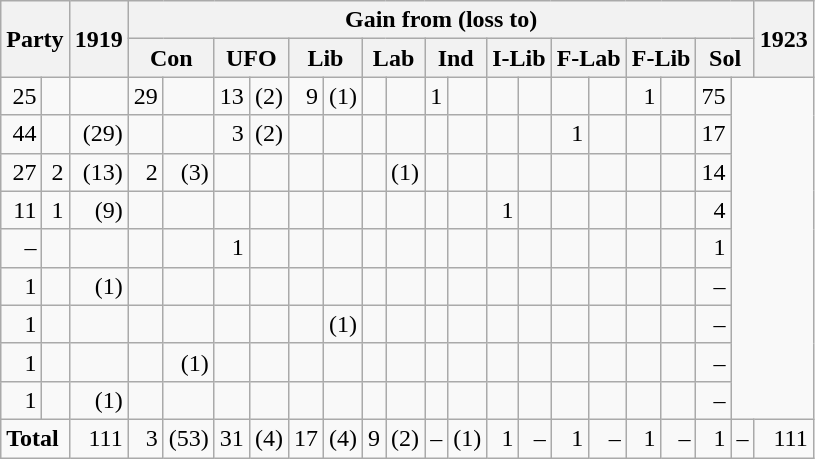<table class="wikitable" style="text-align:right">
<tr>
<th rowspan="2" colspan="2">Party</th>
<th rowspan="2" style="width:1em;">1919</th>
<th colspan="18">Gain from (loss to)</th>
<th rowspan="2" style="width:1em;">1923</th>
</tr>
<tr>
<th colspan="2">Con</th>
<th colspan="2">UFO</th>
<th colspan="2">Lib</th>
<th colspan="2">Lab</th>
<th colspan="2">Ind</th>
<th colspan="2">I-Lib</th>
<th colspan="2">F-Lab</th>
<th colspan="2">F-Lib</th>
<th colspan="2">Sol</th>
</tr>
<tr>
<td>25</td>
<td></td>
<td></td>
<td>29</td>
<td></td>
<td>13</td>
<td>(2)</td>
<td>9</td>
<td>(1)</td>
<td></td>
<td></td>
<td>1</td>
<td></td>
<td></td>
<td></td>
<td></td>
<td></td>
<td>1</td>
<td></td>
<td>75</td>
</tr>
<tr>
<td>44</td>
<td></td>
<td>(29)</td>
<td></td>
<td></td>
<td>3</td>
<td>(2)</td>
<td></td>
<td></td>
<td></td>
<td></td>
<td></td>
<td></td>
<td></td>
<td></td>
<td>1</td>
<td></td>
<td></td>
<td></td>
<td>17</td>
</tr>
<tr>
<td>27</td>
<td>2</td>
<td>(13)</td>
<td>2</td>
<td>(3)</td>
<td></td>
<td></td>
<td></td>
<td></td>
<td></td>
<td>(1)</td>
<td></td>
<td></td>
<td></td>
<td></td>
<td></td>
<td></td>
<td></td>
<td></td>
<td>14</td>
</tr>
<tr>
<td>11</td>
<td>1</td>
<td>(9)</td>
<td></td>
<td></td>
<td></td>
<td></td>
<td></td>
<td></td>
<td></td>
<td></td>
<td></td>
<td></td>
<td>1</td>
<td></td>
<td></td>
<td></td>
<td></td>
<td></td>
<td>4</td>
</tr>
<tr>
<td>–</td>
<td></td>
<td></td>
<td></td>
<td></td>
<td>1</td>
<td></td>
<td></td>
<td></td>
<td></td>
<td></td>
<td></td>
<td></td>
<td></td>
<td></td>
<td></td>
<td></td>
<td></td>
<td></td>
<td>1</td>
</tr>
<tr>
<td>1</td>
<td></td>
<td>(1)</td>
<td></td>
<td></td>
<td></td>
<td></td>
<td></td>
<td></td>
<td></td>
<td></td>
<td></td>
<td></td>
<td></td>
<td></td>
<td></td>
<td></td>
<td></td>
<td></td>
<td>–</td>
</tr>
<tr>
<td>1</td>
<td></td>
<td></td>
<td></td>
<td></td>
<td></td>
<td></td>
<td></td>
<td>(1)</td>
<td></td>
<td></td>
<td></td>
<td></td>
<td></td>
<td></td>
<td></td>
<td></td>
<td></td>
<td></td>
<td>–</td>
</tr>
<tr>
<td>1</td>
<td></td>
<td></td>
<td></td>
<td>(1)</td>
<td></td>
<td></td>
<td></td>
<td></td>
<td></td>
<td></td>
<td></td>
<td></td>
<td></td>
<td></td>
<td></td>
<td></td>
<td></td>
<td></td>
<td>–</td>
</tr>
<tr>
<td>1</td>
<td></td>
<td>(1)</td>
<td></td>
<td></td>
<td></td>
<td></td>
<td></td>
<td></td>
<td></td>
<td></td>
<td></td>
<td></td>
<td></td>
<td></td>
<td></td>
<td></td>
<td></td>
<td></td>
<td>–</td>
</tr>
<tr>
<td colspan="2" style="text-align:left;"><strong>Total</strong></td>
<td>111</td>
<td>3</td>
<td>(53)</td>
<td>31</td>
<td>(4)</td>
<td>17</td>
<td>(4)</td>
<td>9</td>
<td>(2)</td>
<td>–</td>
<td>(1)</td>
<td>1</td>
<td>–</td>
<td>1</td>
<td>–</td>
<td>1</td>
<td>–</td>
<td>1</td>
<td>–</td>
<td>111</td>
</tr>
</table>
